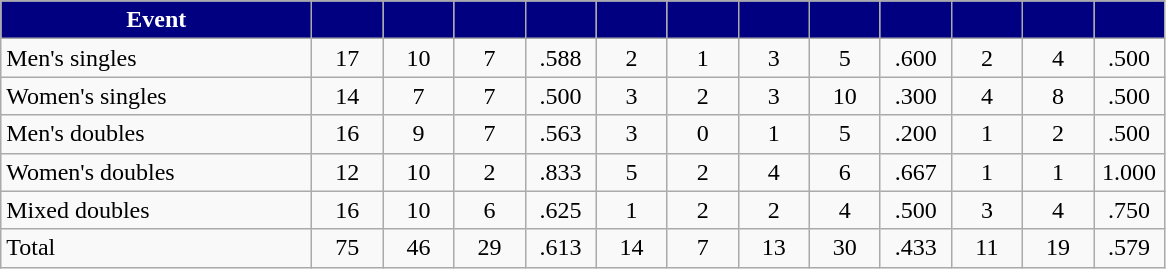<table class="wikitable" style="text-align:center">
<tr>
<th style="background:navy; color:#fff" width="200px">Event</th>
<th style="background:navy; color:#fff" width="40px"></th>
<th style="background:navy; color:#fff" width="40px"></th>
<th style="background:navy; color:#fff" width="40px"></th>
<th style="background:navy; color:#fff" width="40px"></th>
<th style="background:navy; color:#fff" width="40px"></th>
<th style="background:navy; color:#fff" width="40px"></th>
<th style="background:navy; color:#fff" width="40px"></th>
<th style="background:navy; color:#fff" width="40px"></th>
<th style="background:navy; color:#fff" width="40px"></th>
<th style="background:navy; color:#fff" width="40px"></th>
<th style="background:navy; color:#fff" width="40px"></th>
<th style="background:navy; color:#fff" width="40px"></th>
</tr>
<tr>
<td style="text-align:left">Men's singles</td>
<td>17</td>
<td>10</td>
<td>7</td>
<td>.588</td>
<td>2</td>
<td>1</td>
<td>3</td>
<td>5</td>
<td>.600</td>
<td>2</td>
<td>4</td>
<td>.500</td>
</tr>
<tr>
<td style="text-align:left">Women's singles</td>
<td>14</td>
<td>7</td>
<td>7</td>
<td>.500</td>
<td>3</td>
<td>2</td>
<td>3</td>
<td>10</td>
<td>.300</td>
<td>4</td>
<td>8</td>
<td>.500</td>
</tr>
<tr>
<td style="text-align:left">Men's doubles</td>
<td>16</td>
<td>9</td>
<td>7</td>
<td>.563</td>
<td>3</td>
<td>0</td>
<td>1</td>
<td>5</td>
<td>.200</td>
<td>1</td>
<td>2</td>
<td>.500</td>
</tr>
<tr>
<td style="text-align:left">Women's doubles</td>
<td>12</td>
<td>10</td>
<td>2</td>
<td>.833</td>
<td>5</td>
<td>2</td>
<td>4</td>
<td>6</td>
<td>.667</td>
<td>1</td>
<td>1</td>
<td>1.000</td>
</tr>
<tr>
<td style="text-align:left">Mixed doubles</td>
<td>16</td>
<td>10</td>
<td>6</td>
<td>.625</td>
<td>1</td>
<td>2</td>
<td>2</td>
<td>4</td>
<td>.500</td>
<td>3</td>
<td>4</td>
<td>.750</td>
</tr>
<tr>
<td style="text-align:left">Total</td>
<td>75</td>
<td>46</td>
<td>29</td>
<td>.613</td>
<td>14</td>
<td>7</td>
<td>13</td>
<td>30</td>
<td>.433</td>
<td>11</td>
<td>19</td>
<td>.579</td>
</tr>
</table>
